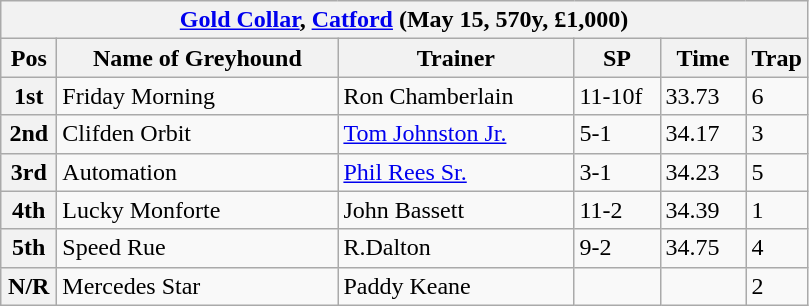<table class="wikitable">
<tr>
<th colspan="6"><a href='#'>Gold Collar</a>, <a href='#'>Catford</a> (May 15, 570y, £1,000)</th>
</tr>
<tr>
<th width=30>Pos</th>
<th width=180>Name of Greyhound</th>
<th width=150>Trainer</th>
<th width=50>SP</th>
<th width=50>Time</th>
<th width=30>Trap</th>
</tr>
<tr>
<th>1st</th>
<td>Friday Morning</td>
<td>Ron Chamberlain</td>
<td>11-10f</td>
<td>33.73</td>
<td>6</td>
</tr>
<tr>
<th>2nd</th>
<td>Clifden Orbit</td>
<td><a href='#'>Tom Johnston Jr.</a></td>
<td>5-1</td>
<td>34.17</td>
<td>3</td>
</tr>
<tr>
<th>3rd</th>
<td>Automation</td>
<td><a href='#'>Phil Rees Sr.</a></td>
<td>3-1</td>
<td>34.23</td>
<td>5</td>
</tr>
<tr>
<th>4th</th>
<td>Lucky Monforte</td>
<td>John Bassett</td>
<td>11-2</td>
<td>34.39</td>
<td>1</td>
</tr>
<tr>
<th>5th</th>
<td>Speed Rue</td>
<td>R.Dalton</td>
<td>9-2</td>
<td>34.75</td>
<td>4</td>
</tr>
<tr>
<th>N/R</th>
<td>Mercedes Star</td>
<td>Paddy Keane</td>
<td></td>
<td></td>
<td>2</td>
</tr>
</table>
